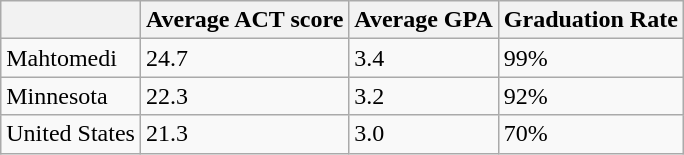<table class="wikitable">
<tr>
<th></th>
<th>Average ACT score</th>
<th>Average GPA</th>
<th>Graduation Rate</th>
</tr>
<tr>
<td>Mahtomedi</td>
<td>24.7</td>
<td>3.4</td>
<td>99%</td>
</tr>
<tr>
<td>Minnesota</td>
<td>22.3</td>
<td>3.2</td>
<td>92%</td>
</tr>
<tr>
<td>United States</td>
<td>21.3</td>
<td>3.0</td>
<td>70%</td>
</tr>
</table>
